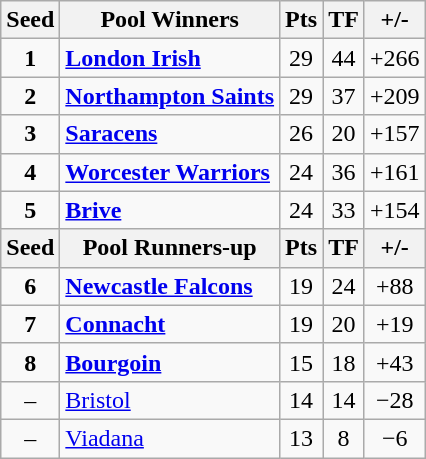<table class="wikitable" style="text-align: center;">
<tr>
<th>Seed</th>
<th>Pool Winners</th>
<th>Pts</th>
<th>TF</th>
<th>+/-</th>
</tr>
<tr>
<td><strong>1</strong></td>
<td align=left> <strong><a href='#'>London Irish</a></strong></td>
<td>29</td>
<td>44</td>
<td>+266</td>
</tr>
<tr>
<td><strong>2</strong></td>
<td align=left> <strong><a href='#'>Northampton Saints</a></strong></td>
<td>29</td>
<td>37</td>
<td>+209</td>
</tr>
<tr>
<td><strong>3</strong></td>
<td align=left> <strong><a href='#'>Saracens</a></strong></td>
<td>26</td>
<td>20</td>
<td>+157</td>
</tr>
<tr>
<td><strong>4</strong></td>
<td align=left> <strong><a href='#'>Worcester Warriors</a></strong></td>
<td>24</td>
<td>36</td>
<td>+161</td>
</tr>
<tr>
<td><strong>5</strong></td>
<td align=left> <strong><a href='#'>Brive</a></strong></td>
<td>24</td>
<td>33</td>
<td>+154</td>
</tr>
<tr>
<th>Seed</th>
<th>Pool Runners-up</th>
<th>Pts</th>
<th>TF</th>
<th>+/-</th>
</tr>
<tr>
<td><strong>6</strong></td>
<td align=left> <strong><a href='#'>Newcastle Falcons</a></strong></td>
<td>19</td>
<td>24</td>
<td>+88</td>
</tr>
<tr>
<td><strong>7</strong></td>
<td align=left> <strong><a href='#'>Connacht</a></strong></td>
<td>19</td>
<td>20</td>
<td>+19</td>
</tr>
<tr>
<td><strong>8</strong></td>
<td align=left> <strong><a href='#'>Bourgoin</a></strong></td>
<td>15</td>
<td>18</td>
<td>+43</td>
</tr>
<tr>
<td>–</td>
<td align=left> <a href='#'>Bristol</a></td>
<td>14</td>
<td>14</td>
<td>−28</td>
</tr>
<tr>
<td>–</td>
<td align=left> <a href='#'>Viadana</a></td>
<td>13</td>
<td>8</td>
<td>−6</td>
</tr>
</table>
